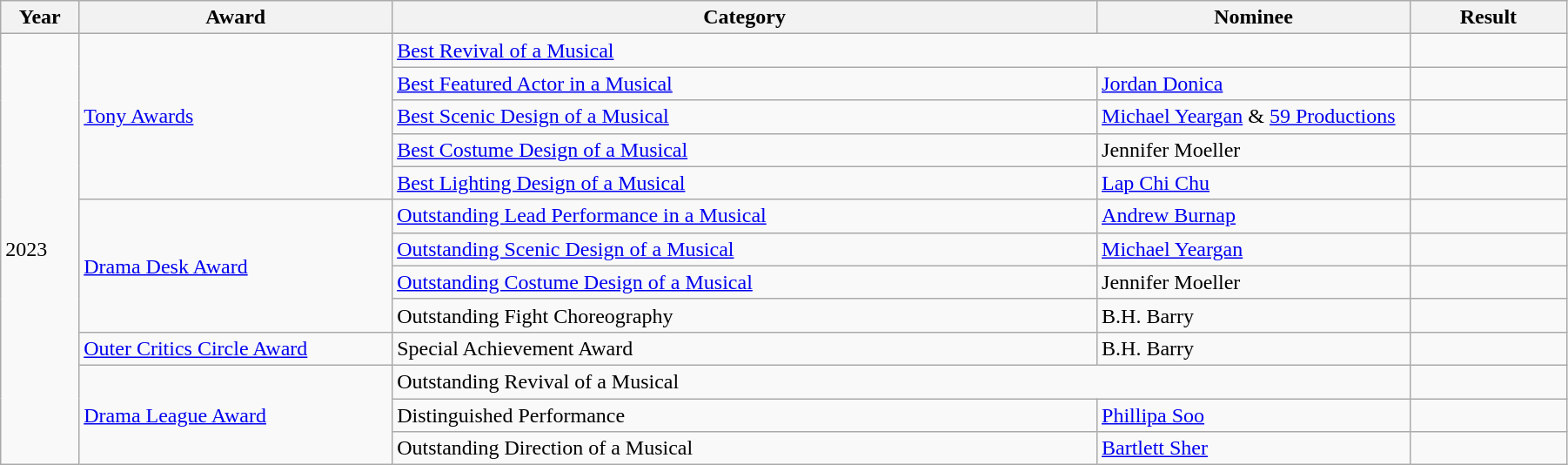<table class="wikitable" style="width:95%;">
<tr>
<th style="width:5%;">Year</th>
<th style="width:20%;">Award</th>
<th style="width:45%;">Category</th>
<th style="width:20%;">Nominee</th>
<th style="width:10%;">Result</th>
</tr>
<tr>
<td rowspan="13">2023</td>
<td rowspan="5"><a href='#'>Tony Awards</a></td>
<td colspan="2"><a href='#'>Best Revival of a Musical</a></td>
<td></td>
</tr>
<tr>
<td><a href='#'>Best Featured Actor in a Musical</a></td>
<td><a href='#'>Jordan Donica</a></td>
<td></td>
</tr>
<tr>
<td><a href='#'>Best Scenic Design of a Musical</a></td>
<td><a href='#'>Michael Yeargan</a> & <a href='#'>59 Productions</a></td>
<td></td>
</tr>
<tr>
<td><a href='#'>Best Costume Design of a Musical</a></td>
<td>Jennifer Moeller</td>
<td></td>
</tr>
<tr>
<td><a href='#'>Best Lighting Design of a Musical</a></td>
<td><a href='#'>Lap Chi Chu</a></td>
<td></td>
</tr>
<tr>
<td rowspan="4"><a href='#'>Drama Desk Award</a></td>
<td><a href='#'>Outstanding Lead Performance in a Musical</a></td>
<td><a href='#'>Andrew Burnap</a></td>
<td></td>
</tr>
<tr>
<td><a href='#'>Outstanding Scenic Design of a Musical</a></td>
<td><a href='#'>Michael Yeargan</a></td>
<td></td>
</tr>
<tr>
<td><a href='#'>Outstanding Costume Design of a Musical</a></td>
<td>Jennifer Moeller</td>
<td></td>
</tr>
<tr>
<td>Outstanding Fight Choreography</td>
<td>B.H. Barry</td>
<td></td>
</tr>
<tr>
<td><a href='#'>Outer Critics Circle Award</a></td>
<td>Special Achievement Award</td>
<td>B.H. Barry</td>
<td></td>
</tr>
<tr>
<td rowspan="3"><a href='#'>Drama League Award</a></td>
<td colspan="2">Outstanding Revival of a Musical</td>
<td></td>
</tr>
<tr>
<td>Distinguished Performance</td>
<td><a href='#'>Phillipa Soo</a></td>
<td></td>
</tr>
<tr>
<td>Outstanding Direction of a Musical</td>
<td><a href='#'>Bartlett Sher</a></td>
<td></td>
</tr>
</table>
